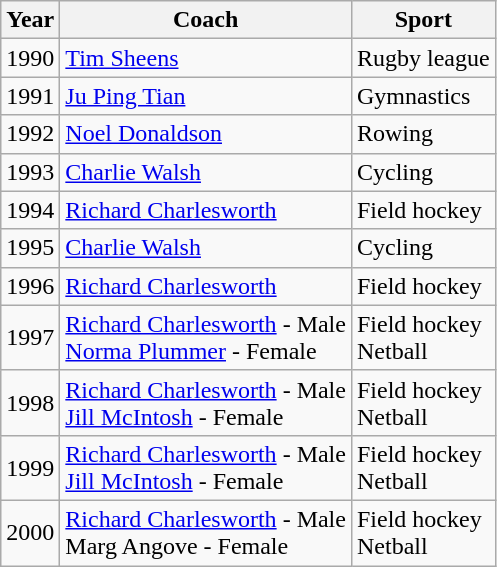<table class="wikitable sortable">
<tr>
<th>Year</th>
<th>Coach</th>
<th>Sport</th>
</tr>
<tr>
<td>1990</td>
<td><a href='#'>Tim Sheens</a></td>
<td>Rugby league</td>
</tr>
<tr>
<td>1991</td>
<td><a href='#'>Ju Ping Tian</a></td>
<td>Gymnastics</td>
</tr>
<tr>
<td>1992</td>
<td><a href='#'>Noel Donaldson</a></td>
<td>Rowing</td>
</tr>
<tr>
<td>1993</td>
<td><a href='#'>Charlie Walsh</a></td>
<td>Cycling</td>
</tr>
<tr>
<td>1994</td>
<td><a href='#'>Richard Charlesworth</a></td>
<td>Field hockey</td>
</tr>
<tr>
<td>1995</td>
<td><a href='#'>Charlie Walsh</a></td>
<td>Cycling</td>
</tr>
<tr>
<td>1996</td>
<td><a href='#'>Richard Charlesworth</a></td>
<td>Field hockey</td>
</tr>
<tr>
<td>1997</td>
<td><a href='#'>Richard Charlesworth</a> - Male <br> <a href='#'>Norma Plummer</a> - Female</td>
<td>Field hockey <br> Netball</td>
</tr>
<tr>
<td>1998</td>
<td><a href='#'>Richard Charlesworth</a> - Male  <br> <a href='#'>Jill McIntosh</a> - Female</td>
<td>Field hockey <br> Netball</td>
</tr>
<tr>
<td>1999</td>
<td><a href='#'>Richard Charlesworth</a> - Male  <br> <a href='#'>Jill McIntosh</a> - Female</td>
<td>Field hockey <br> Netball</td>
</tr>
<tr>
<td>2000</td>
<td><a href='#'>Richard Charlesworth</a> - Male  <br> Marg Angove - Female</td>
<td>Field hockey <br> Netball</td>
</tr>
</table>
